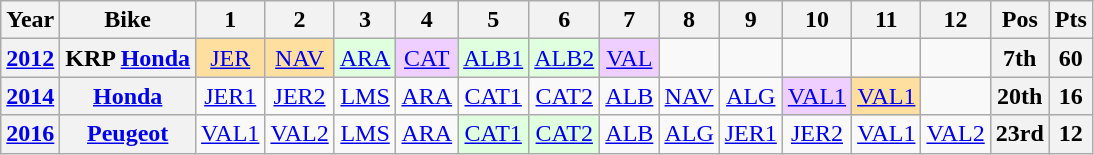<table class="wikitable" style="text-align:center">
<tr>
<th>Year</th>
<th>Bike</th>
<th>1</th>
<th>2</th>
<th>3</th>
<th>4</th>
<th>5</th>
<th>6</th>
<th>7</th>
<th>8</th>
<th>9</th>
<th>10</th>
<th>11</th>
<th>12</th>
<th>Pos</th>
<th>Pts</th>
</tr>
<tr>
<th><a href='#'>2012</a></th>
<th>KRP <a href='#'>Honda</a></th>
<td style="background:#ffdf9f;"><a href='#'>JER</a><br></td>
<td style="background:#ffdf9f;"><a href='#'>NAV</a><br></td>
<td style="background:#dfffdf;"><a href='#'>ARA</a><br></td>
<td style="background:#efcfff;"><a href='#'>CAT</a><br></td>
<td style="background:#dfffdf;"><a href='#'>ALB1</a><br></td>
<td style="background:#dfffdf;"><a href='#'>ALB2</a><br></td>
<td style="background:#efcfff;"><a href='#'>VAL</a><br></td>
<td></td>
<td></td>
<td></td>
<td></td>
<td></td>
<th>7th</th>
<th>60</th>
</tr>
<tr>
<th><a href='#'>2014</a></th>
<th><a href='#'>Honda</a></th>
<td style="background:#;"><a href='#'>JER1</a><br></td>
<td style="background:#;"><a href='#'>JER2</a><br></td>
<td style="background:#;"><a href='#'>LMS</a><br></td>
<td style="background:#;"><a href='#'>ARA</a><br></td>
<td style="background:#;"><a href='#'>CAT1</a><br></td>
<td style="background:#;"><a href='#'>CAT2</a><br></td>
<td style="background:#;"><a href='#'>ALB</a><br></td>
<td style="background:#;"><a href='#'>NAV</a><br></td>
<td style="background:#;"><a href='#'>ALG</a><br></td>
<td style="background:#efcfff;"><a href='#'>VAL1</a><br></td>
<td style="background:#ffdf9f;"><a href='#'>VAL1</a><br></td>
<td></td>
<th style="background:#;">20th</th>
<th style="background:#;">16</th>
</tr>
<tr>
<th><a href='#'>2016</a></th>
<th><a href='#'>Peugeot</a></th>
<td style="background:#;"><a href='#'>VAL1</a><br></td>
<td style="background:#;"><a href='#'>VAL2</a><br></td>
<td style="background:#;"><a href='#'>LMS</a><br></td>
<td style="background:#;"><a href='#'>ARA</a><br></td>
<td style="background:#dfffdf;"><a href='#'>CAT1</a><br></td>
<td style="background:#dfffdf;"><a href='#'>CAT2</a><br></td>
<td style="background:#;"><a href='#'>ALB</a><br></td>
<td style="background:#;"><a href='#'>ALG</a><br></td>
<td style="background:#;"><a href='#'>JER1</a><br></td>
<td style="background:#;"><a href='#'>JER2</a><br></td>
<td style="background:#;"><a href='#'>VAL1</a><br></td>
<td style="background:#;"><a href='#'>VAL2</a><br></td>
<th>23rd</th>
<th>12</th>
</tr>
</table>
